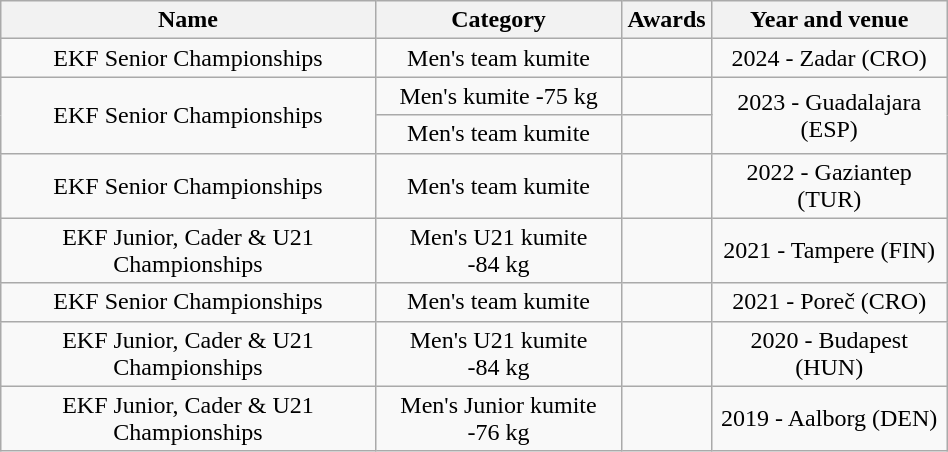<table class="wikitable sortable" width=50% style="font-size:100%; text-align:center;">
<tr>
<th>Name</th>
<th>Category</th>
<th>Awards</th>
<th>Year and venue</th>
</tr>
<tr>
<td>EKF Senior Championships</td>
<td>Men's team kumite</td>
<td></td>
<td>2024 - Zadar (CRO)</td>
</tr>
<tr>
<td rowspan="2">EKF Senior Championships</td>
<td>Men's kumite -75 kg</td>
<td></td>
<td rowspan="2">2023 - Guadalajara (ESP)</td>
</tr>
<tr>
<td>Men's team kumite</td>
<td></td>
</tr>
<tr>
<td>EKF Senior Championships</td>
<td>Men's team kumite</td>
<td></td>
<td>2022 - Gaziantep (TUR)</td>
</tr>
<tr>
<td>EKF Junior, Cader & U21 Championships</td>
<td>Men's U21 kumite -84 kg</td>
<td></td>
<td>2021 - Tampere (FIN)</td>
</tr>
<tr>
<td>EKF Senior Championships</td>
<td>Men's team kumite</td>
<td></td>
<td>2021 - Poreč (CRO)</td>
</tr>
<tr>
<td>EKF Junior, Cader & U21 Championships</td>
<td>Men's U21 kumite -84 kg</td>
<td></td>
<td>2020 - Budapest (HUN)</td>
</tr>
<tr>
<td>EKF Junior, Cader & U21 Championships</td>
<td>Men's Junior kumite -76 kg</td>
<td></td>
<td>2019 - Aalborg (DEN)</td>
</tr>
</table>
